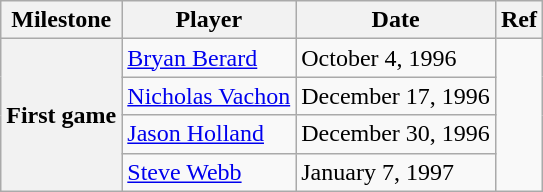<table class="wikitable">
<tr>
<th scope="col">Milestone</th>
<th scope="col">Player</th>
<th scope="col">Date</th>
<th scope="col">Ref</th>
</tr>
<tr>
<th rowspan=4>First game</th>
<td><a href='#'>Bryan Berard</a></td>
<td>October 4, 1996</td>
<td rowspan=4></td>
</tr>
<tr>
<td><a href='#'>Nicholas Vachon</a></td>
<td>December 17, 1996</td>
</tr>
<tr>
<td><a href='#'>Jason Holland</a></td>
<td>December 30, 1996</td>
</tr>
<tr>
<td><a href='#'>Steve Webb</a></td>
<td>January 7, 1997</td>
</tr>
</table>
